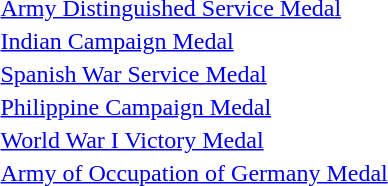<table>
<tr>
<td></td>
<td><a href='#'>Army Distinguished Service Medal</a></td>
</tr>
<tr>
<td></td>
<td><a href='#'>Indian Campaign Medal</a></td>
</tr>
<tr>
<td></td>
<td><a href='#'>Spanish War Service Medal</a></td>
</tr>
<tr>
<td></td>
<td><a href='#'>Philippine Campaign Medal</a></td>
</tr>
<tr>
<td></td>
<td><a href='#'>World War I Victory Medal</a></td>
</tr>
<tr>
<td></td>
<td><a href='#'>Army of Occupation of Germany Medal</a></td>
</tr>
</table>
